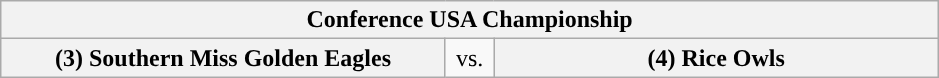<table class="wikitable">
<tr>
<th style="width: 604px;" colspan=3>Conference USA Championship</th>
</tr>
<tr>
<th style="width: 289px; ">(3) Southern Miss Golden Eagles</th>
<td style="width: 25px; text-align:center">vs.</td>
<th style="width: 289px; ">(4) Rice Owls</th>
</tr>
</table>
